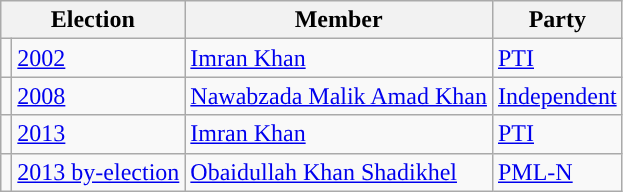<table class="wikitable">
<tr>
<th colspan="2">Election</th>
<th>Member</th>
<th>Party</th>
</tr>
<tr>
<td style="background-color: "></td>
<td><a href='#'>2002</a></td>
<td><a href='#'>Imran Khan</a></td>
<td><a href='#'>PTI</a></td>
</tr>
<tr>
<td style="background-color: "></td>
<td><a href='#'>2008</a></td>
<td><a href='#'>Nawabzada Malik Amad Khan</a></td>
<td><a href='#'>Independent</a></td>
</tr>
<tr>
<td style="background-color: "></td>
<td><a href='#'>2013</a></td>
<td><a href='#'>Imran Khan</a></td>
<td><a href='#'>PTI</a></td>
</tr>
<tr>
<td style="background-color: "></td>
<td><a href='#'>2013 by-election</a></td>
<td><a href='#'>Obaidullah Khan Shadikhel</a></td>
<td><a href='#'>PML-N</a></td>
</tr>
</table>
